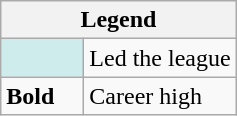<table class="wikitable mw-collapsible mw-collapsed">
<tr>
<th colspan="2">Legend</th>
</tr>
<tr>
<td style="background:#cfecec; width:3em;"></td>
<td>Led the league</td>
</tr>
<tr>
<td><strong>Bold</strong></td>
<td>Career high</td>
</tr>
</table>
